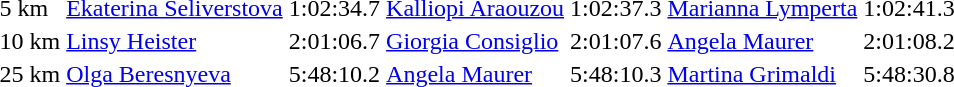<table>
<tr>
<td>5 km</td>
<td><a href='#'>Ekaterina Seliverstova</a><br></td>
<td>1:02:34.7</td>
<td><a href='#'>Kalliopi Araouzou</a><br></td>
<td>1:02:37.3</td>
<td><a href='#'>Marianna Lymperta</a><br></td>
<td>1:02:41.3</td>
</tr>
<tr>
<td>10 km</td>
<td><a href='#'>Linsy Heister</a><br></td>
<td>2:01:06.7</td>
<td><a href='#'>Giorgia Consiglio</a><br></td>
<td>2:01:07.6</td>
<td><a href='#'>Angela Maurer</a><br></td>
<td>2:01:08.2</td>
</tr>
<tr>
<td>25 km</td>
<td><a href='#'>Olga Beresnyeva</a><br></td>
<td>5:48:10.2</td>
<td><a href='#'>Angela Maurer</a><br></td>
<td>5:48:10.3</td>
<td><a href='#'>Martina Grimaldi</a><br></td>
<td>5:48:30.8</td>
</tr>
</table>
